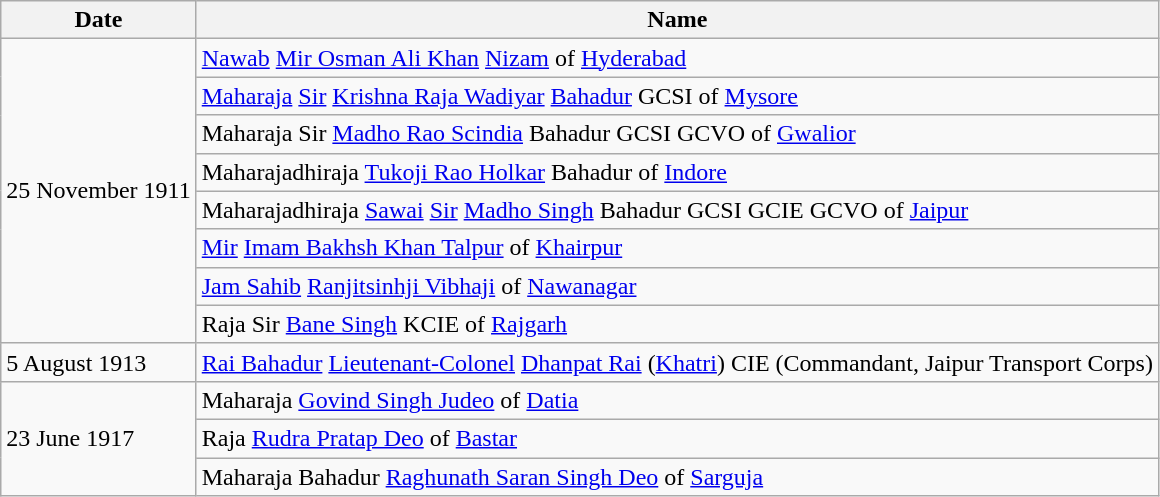<table class="wikitable">
<tr>
<th>Date</th>
<th>Name</th>
</tr>
<tr>
<td rowspan=8>25 November 1911</td>
<td><a href='#'>Nawab</a> <a href='#'>Mir Osman Ali Khan</a> <a href='#'>Nizam</a> of <a href='#'>Hyderabad</a></td>
</tr>
<tr>
<td><a href='#'>Maharaja</a> <a href='#'>Sir</a> <a href='#'>Krishna Raja Wadiyar</a> <a href='#'>Bahadur</a> GCSI of <a href='#'>Mysore</a></td>
</tr>
<tr>
<td>Maharaja Sir <a href='#'>Madho Rao Scindia</a> Bahadur GCSI GCVO of <a href='#'>Gwalior</a></td>
</tr>
<tr>
<td>Maharajadhiraja <a href='#'>Tukoji Rao Holkar</a> Bahadur of <a href='#'>Indore</a></td>
</tr>
<tr>
<td>Maharajadhiraja <a href='#'>Sawai</a> <a href='#'>Sir</a> <a href='#'>Madho Singh</a> Bahadur GCSI GCIE GCVO of <a href='#'>Jaipur</a></td>
</tr>
<tr>
<td><a href='#'>Mir</a> <a href='#'>Imam Bakhsh Khan Talpur</a> of <a href='#'>Khairpur</a></td>
</tr>
<tr>
<td><a href='#'>Jam Sahib</a> <a href='#'>Ranjitsinhji Vibhaji</a> of <a href='#'>Nawanagar</a></td>
</tr>
<tr>
<td>Raja Sir <a href='#'>Bane Singh</a> KCIE of <a href='#'>Rajgarh</a></td>
</tr>
<tr>
<td>5 August 1913</td>
<td><a href='#'>Rai Bahadur</a> <a href='#'>Lieutenant-Colonel</a> <a href='#'>Dhanpat Rai</a> (<a href='#'>Khatri</a>) CIE (Commandant, Jaipur Transport Corps)</td>
</tr>
<tr>
<td rowspan=3>23 June 1917</td>
<td>Maharaja <a href='#'>Govind Singh Judeo</a> of <a href='#'>Datia</a></td>
</tr>
<tr>
<td>Raja <a href='#'>Rudra Pratap Deo</a> of <a href='#'>Bastar</a></td>
</tr>
<tr>
<td>Maharaja Bahadur <a href='#'>Raghunath Saran Singh Deo</a> of <a href='#'>Sarguja</a></td>
</tr>
</table>
